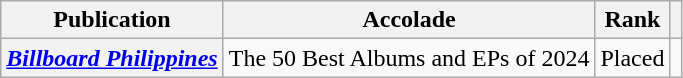<table class="wikitable plainrowheaders" style="text-align:center">
<tr>
<th scope="col">Publication</th>
<th scope="col">Accolade</th>
<th scope="col">Rank</th>
<th scope="col" class="unsortable"></th>
</tr>
<tr>
<th scope="row"><em><a href='#'>Billboard Philippines</a></em></th>
<td style="text-align:left">The 50 Best Albums and EPs of 2024</td>
<td>Placed</td>
<td></td>
</tr>
</table>
